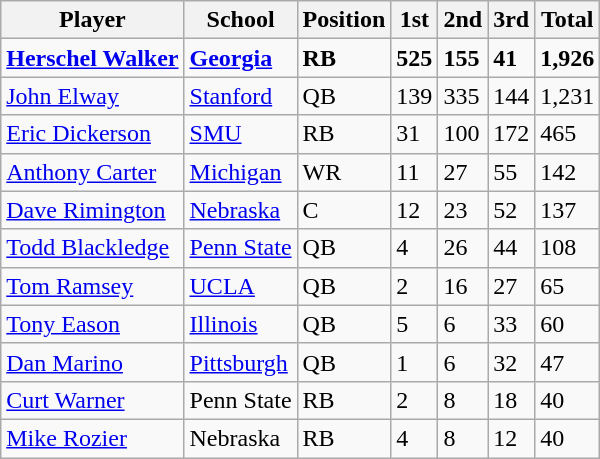<table class="wikitable">
<tr>
<th>Player</th>
<th>School</th>
<th>Position</th>
<th>1st</th>
<th>2nd</th>
<th>3rd</th>
<th>Total</th>
</tr>
<tr>
<td><strong><a href='#'>Herschel Walker</a></strong></td>
<td><strong><a href='#'>Georgia</a></strong></td>
<td><strong>RB</strong></td>
<td><strong>525</strong></td>
<td><strong>155</strong></td>
<td><strong>41</strong></td>
<td><strong>1,926</strong></td>
</tr>
<tr>
<td><a href='#'>John Elway</a></td>
<td><a href='#'>Stanford</a></td>
<td>QB</td>
<td>139</td>
<td>335</td>
<td>144</td>
<td>1,231</td>
</tr>
<tr>
<td><a href='#'>Eric Dickerson</a></td>
<td><a href='#'>SMU</a></td>
<td>RB</td>
<td>31</td>
<td>100</td>
<td>172</td>
<td>465</td>
</tr>
<tr>
<td><a href='#'>Anthony Carter</a></td>
<td><a href='#'>Michigan</a></td>
<td>WR</td>
<td>11</td>
<td>27</td>
<td>55</td>
<td>142</td>
</tr>
<tr>
<td><a href='#'>Dave Rimington</a></td>
<td><a href='#'>Nebraska</a></td>
<td>C</td>
<td>12</td>
<td>23</td>
<td>52</td>
<td>137</td>
</tr>
<tr>
<td><a href='#'>Todd Blackledge</a></td>
<td><a href='#'>Penn State</a></td>
<td>QB</td>
<td>4</td>
<td>26</td>
<td>44</td>
<td>108</td>
</tr>
<tr>
<td><a href='#'>Tom Ramsey</a></td>
<td><a href='#'>UCLA</a></td>
<td>QB</td>
<td>2</td>
<td>16</td>
<td>27</td>
<td>65</td>
</tr>
<tr>
<td><a href='#'>Tony Eason</a></td>
<td><a href='#'>Illinois</a></td>
<td>QB</td>
<td>5</td>
<td>6</td>
<td>33</td>
<td>60</td>
</tr>
<tr>
<td><a href='#'>Dan Marino</a></td>
<td><a href='#'>Pittsburgh</a></td>
<td>QB</td>
<td>1</td>
<td>6</td>
<td>32</td>
<td>47</td>
</tr>
<tr>
<td><a href='#'>Curt Warner</a></td>
<td>Penn State</td>
<td>RB</td>
<td>2</td>
<td>8</td>
<td>18</td>
<td>40</td>
</tr>
<tr>
<td><a href='#'>Mike Rozier</a></td>
<td>Nebraska</td>
<td>RB</td>
<td>4</td>
<td>8</td>
<td>12</td>
<td>40</td>
</tr>
</table>
